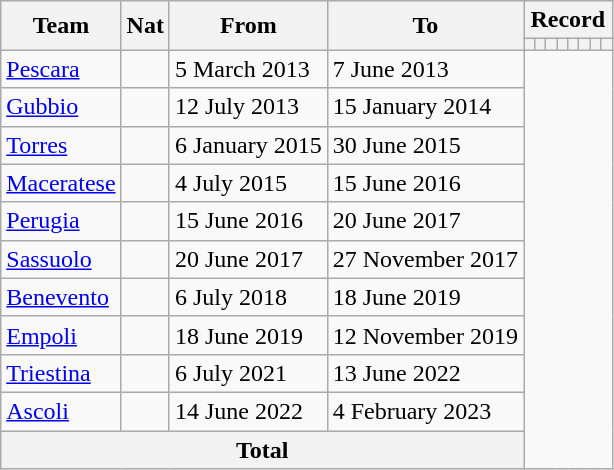<table class="wikitable" style="text-align: center">
<tr>
<th rowspan="2">Team</th>
<th rowspan="2">Nat</th>
<th rowspan="2">From</th>
<th rowspan="2">To</th>
<th colspan="8">Record</th>
</tr>
<tr>
<th></th>
<th></th>
<th></th>
<th></th>
<th></th>
<th></th>
<th></th>
<th></th>
</tr>
<tr>
<td align=left><a href='#'>Pescara</a></td>
<td></td>
<td align=left>5 March 2013</td>
<td align=left>7 June 2013<br></td>
</tr>
<tr>
<td align=left><a href='#'>Gubbio</a></td>
<td></td>
<td align=left>12 July 2013</td>
<td align=left>15 January 2014<br></td>
</tr>
<tr>
<td align=left><a href='#'>Torres</a></td>
<td></td>
<td align=left>6 January 2015</td>
<td align=left>30 June 2015<br></td>
</tr>
<tr>
<td align=left><a href='#'>Maceratese</a></td>
<td></td>
<td align=left>4 July 2015</td>
<td align=left>15 June 2016<br></td>
</tr>
<tr>
<td align=left><a href='#'>Perugia</a></td>
<td></td>
<td align=left>15 June 2016</td>
<td align=left>20 June 2017<br></td>
</tr>
<tr>
<td align=left><a href='#'>Sassuolo</a></td>
<td></td>
<td align=left>20 June 2017</td>
<td align=left>27 November 2017<br></td>
</tr>
<tr>
<td align=left><a href='#'>Benevento</a></td>
<td></td>
<td align=left>6 July 2018</td>
<td align=left>18 June 2019<br></td>
</tr>
<tr>
<td align=left><a href='#'>Empoli</a></td>
<td></td>
<td align=left>18 June 2019</td>
<td align=left>12 November 2019<br></td>
</tr>
<tr>
<td align=left><a href='#'>Triestina</a></td>
<td></td>
<td align=left>6 July 2021</td>
<td align=left>13 June 2022<br></td>
</tr>
<tr>
<td align=left><a href='#'>Ascoli</a></td>
<td></td>
<td align=left>14 June 2022</td>
<td align=left>4 February 2023<br></td>
</tr>
<tr>
<th colspan="4">Total<br></th>
</tr>
</table>
